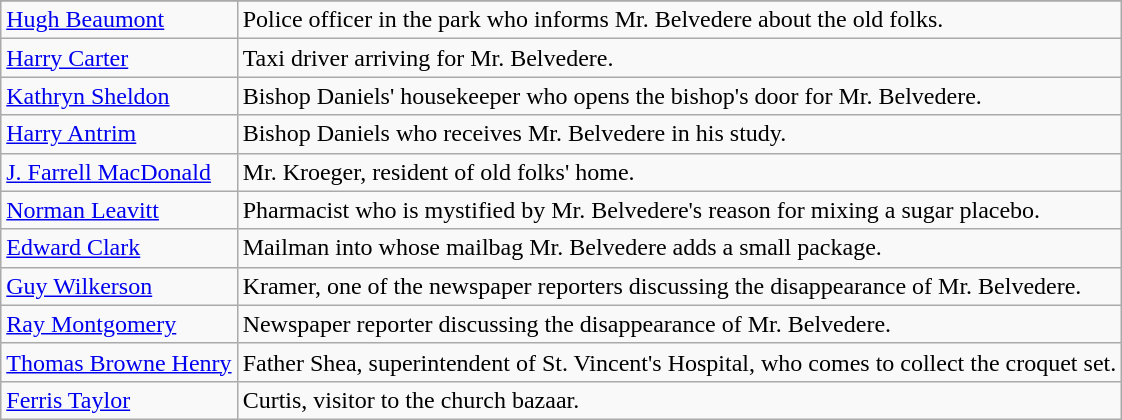<table class=wikitable>
<tr>
</tr>
<tr>
<td><a href='#'>Hugh Beaumont</a></td>
<td>Police officer in the park who informs Mr. Belvedere about the old folks.</td>
</tr>
<tr>
<td><a href='#'>Harry Carter</a></td>
<td>Taxi driver arriving for Mr. Belvedere.</td>
</tr>
<tr>
<td><a href='#'>Kathryn Sheldon</a></td>
<td>Bishop Daniels' housekeeper who opens the bishop's door for Mr. Belvedere.</td>
</tr>
<tr>
<td><a href='#'>Harry Antrim</a></td>
<td>Bishop Daniels who receives Mr. Belvedere in his study.</td>
</tr>
<tr>
<td><a href='#'>J. Farrell MacDonald</a></td>
<td>Mr. Kroeger, resident of old folks' home.</td>
</tr>
<tr>
<td><a href='#'>Norman Leavitt</a></td>
<td>Pharmacist who is mystified by Mr. Belvedere's reason for mixing a sugar placebo.</td>
</tr>
<tr>
<td><a href='#'>Edward Clark</a></td>
<td>Mailman into whose mailbag Mr. Belvedere adds a small package.</td>
</tr>
<tr>
<td><a href='#'>Guy Wilkerson</a></td>
<td>Kramer, one of the newspaper reporters discussing the disappearance of Mr. Belvedere.</td>
</tr>
<tr>
<td><a href='#'>Ray Montgomery</a></td>
<td>Newspaper reporter discussing the disappearance of Mr. Belvedere.</td>
</tr>
<tr>
<td><a href='#'>Thomas Browne Henry</a></td>
<td>Father Shea, superintendent of St. Vincent's Hospital, who comes to collect the croquet set.</td>
</tr>
<tr>
<td><a href='#'>Ferris Taylor</a></td>
<td>Curtis, visitor to the church bazaar.</td>
</tr>
</table>
